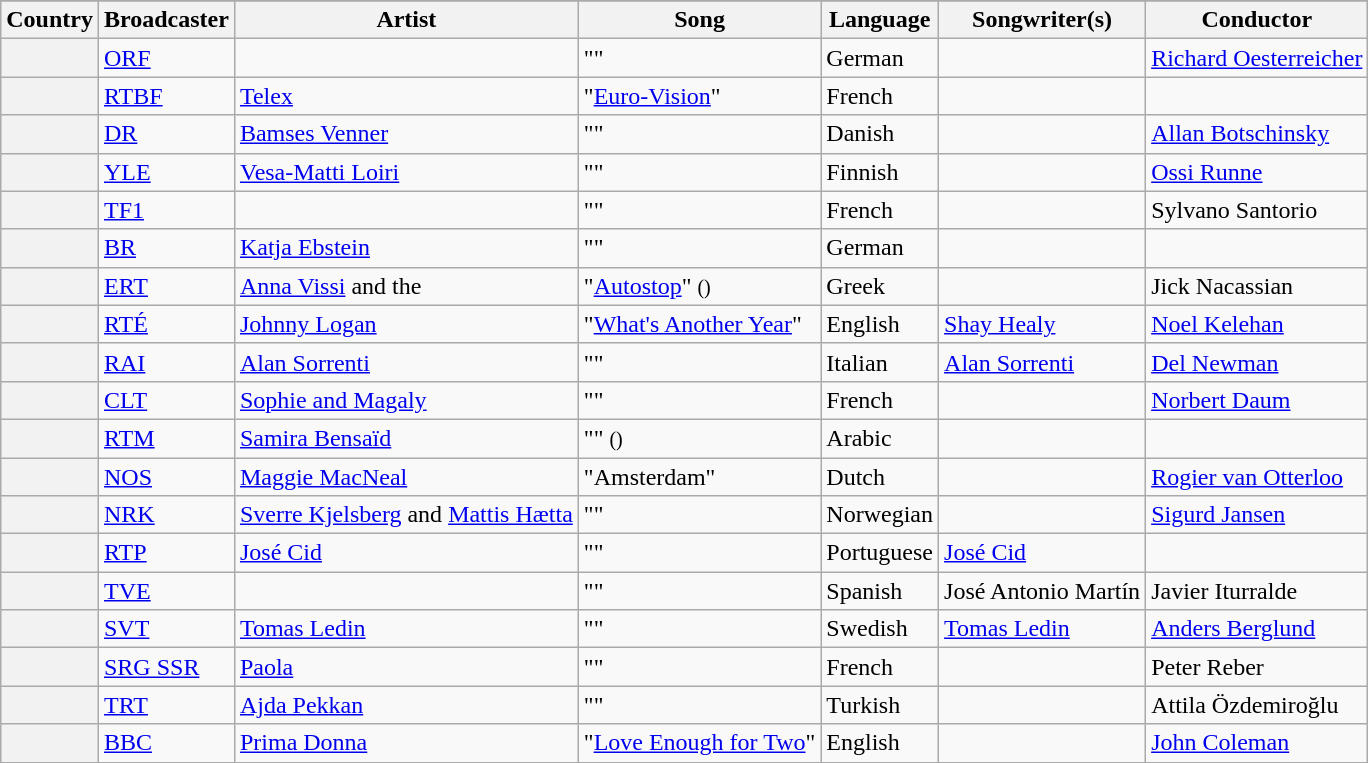<table class="wikitable plainrowheaders">
<tr>
</tr>
<tr>
<th scope="col">Country</th>
<th scope="col">Broadcaster</th>
<th scope="col">Artist</th>
<th scope="col">Song</th>
<th scope="col">Language</th>
<th scope="col">Songwriter(s)</th>
<th scope="col">Conductor</th>
</tr>
<tr>
<th scope="row"></th>
<td><a href='#'>ORF</a></td>
<td></td>
<td>""</td>
<td>German</td>
<td></td>
<td><a href='#'>Richard Oesterreicher</a></td>
</tr>
<tr>
<th scope="row"></th>
<td><a href='#'>RTBF</a></td>
<td><a href='#'>Telex</a></td>
<td>"<a href='#'>Euro-Vision</a>"</td>
<td>French</td>
<td></td>
<td></td>
</tr>
<tr>
<th scope="row"></th>
<td><a href='#'>DR</a></td>
<td><a href='#'>Bamses Venner</a></td>
<td>""</td>
<td>Danish</td>
<td></td>
<td><a href='#'>Allan Botschinsky</a></td>
</tr>
<tr>
<th scope="row"></th>
<td><a href='#'>YLE</a></td>
<td><a href='#'>Vesa-Matti Loiri</a></td>
<td>""</td>
<td>Finnish</td>
<td></td>
<td><a href='#'>Ossi Runne</a></td>
</tr>
<tr>
<th scope="row"></th>
<td><a href='#'>TF1</a></td>
<td></td>
<td>""</td>
<td>French</td>
<td></td>
<td>Sylvano Santorio</td>
</tr>
<tr>
<th scope="row"></th>
<td><a href='#'>BR</a></td>
<td><a href='#'>Katja Ebstein</a></td>
<td>""</td>
<td>German</td>
<td></td>
<td></td>
</tr>
<tr>
<th scope="row"></th>
<td><a href='#'>ERT</a></td>
<td><a href='#'>Anna Vissi</a> and the </td>
<td>"<a href='#'>Autostop</a>" <small>()</small></td>
<td>Greek</td>
<td></td>
<td>Jick Nacassian</td>
</tr>
<tr>
<th scope="row"></th>
<td><a href='#'>RTÉ</a></td>
<td><a href='#'>Johnny Logan</a></td>
<td>"<a href='#'>What's Another Year</a>"</td>
<td>English</td>
<td><a href='#'>Shay Healy</a></td>
<td><a href='#'>Noel Kelehan</a></td>
</tr>
<tr>
<th scope="row"></th>
<td><a href='#'>RAI</a></td>
<td><a href='#'>Alan Sorrenti</a></td>
<td>""</td>
<td>Italian</td>
<td><a href='#'>Alan Sorrenti</a></td>
<td><a href='#'>Del Newman</a></td>
</tr>
<tr>
<th scope="row"></th>
<td><a href='#'>CLT</a></td>
<td><a href='#'>Sophie and Magaly</a></td>
<td>""</td>
<td>French</td>
<td></td>
<td><a href='#'>Norbert Daum</a></td>
</tr>
<tr>
<th scope="row"></th>
<td><a href='#'>RTM</a></td>
<td><a href='#'>Samira Bensaïd</a></td>
<td>"" <small>()</small></td>
<td>Arabic</td>
<td></td>
<td></td>
</tr>
<tr>
<th scope="row"></th>
<td><a href='#'>NOS</a></td>
<td><a href='#'>Maggie MacNeal</a></td>
<td>"Amsterdam"</td>
<td>Dutch</td>
<td></td>
<td><a href='#'>Rogier van Otterloo</a></td>
</tr>
<tr>
<th scope="row"></th>
<td><a href='#'>NRK</a></td>
<td><a href='#'>Sverre Kjelsberg</a> and <a href='#'>Mattis Hætta</a></td>
<td>""</td>
<td>Norwegian</td>
<td></td>
<td><a href='#'>Sigurd Jansen</a></td>
</tr>
<tr>
<th scope="row"></th>
<td><a href='#'>RTP</a></td>
<td><a href='#'>José Cid</a></td>
<td>""</td>
<td>Portuguese</td>
<td><a href='#'>José Cid</a></td>
<td></td>
</tr>
<tr>
<th scope="row"></th>
<td><a href='#'>TVE</a></td>
<td></td>
<td>""</td>
<td>Spanish</td>
<td>José Antonio Martín</td>
<td>Javier Iturralde</td>
</tr>
<tr>
<th scope="row"></th>
<td><a href='#'>SVT</a></td>
<td><a href='#'>Tomas Ledin</a></td>
<td>""</td>
<td>Swedish</td>
<td><a href='#'>Tomas Ledin</a></td>
<td><a href='#'>Anders Berglund</a></td>
</tr>
<tr>
<th scope="row"></th>
<td><a href='#'>SRG SSR</a></td>
<td><a href='#'>Paola</a></td>
<td>""</td>
<td>French</td>
<td></td>
<td>Peter Reber</td>
</tr>
<tr>
<th scope="row"></th>
<td><a href='#'>TRT</a></td>
<td><a href='#'>Ajda Pekkan</a></td>
<td>""</td>
<td>Turkish</td>
<td></td>
<td>Attila Özdemiroğlu</td>
</tr>
<tr>
<th scope="row"></th>
<td><a href='#'>BBC</a></td>
<td><a href='#'>Prima Donna</a></td>
<td>"<a href='#'>Love Enough for Two</a>"</td>
<td>English</td>
<td></td>
<td><a href='#'>John Coleman</a></td>
</tr>
</table>
